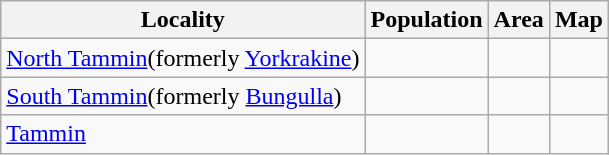<table class="wikitable sortable">
<tr>
<th>Locality</th>
<th data-sort-type=number>Population</th>
<th data-sort-type=number>Area</th>
<th>Map</th>
</tr>
<tr>
<td><a href='#'>North Tammin</a>(formerly <a href='#'>Yorkrakine</a>)</td>
<td></td>
<td></td>
<td></td>
</tr>
<tr>
<td><a href='#'>South Tammin</a>(formerly <a href='#'>Bungulla</a>)</td>
<td></td>
<td></td>
<td></td>
</tr>
<tr>
<td><a href='#'>Tammin</a></td>
<td></td>
<td></td>
<td></td>
</tr>
</table>
